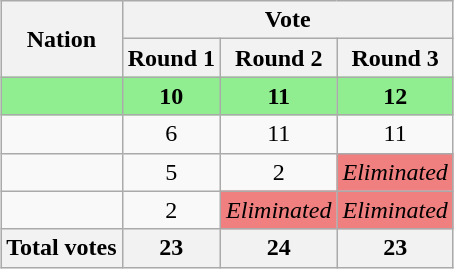<table class="wikitable" style="margin:0 auto;text-align:center">
<tr>
<th rowspan="2">Nation</th>
<th colspan="3">Vote</th>
</tr>
<tr>
<th>Round 1</th>
<th>Round 2</th>
<th>Round 3</th>
</tr>
<tr style="background:#90ee90">
<td align=left><strong></strong></td>
<td><strong>10</strong></td>
<td><strong>11</strong></td>
<td><strong>12</strong></td>
</tr>
<tr>
<td align=left></td>
<td>6</td>
<td>11</td>
<td>11</td>
</tr>
<tr>
<td align=left></td>
<td>5</td>
<td>2</td>
<td style="background:#f08080"><em>Eliminated</em></td>
</tr>
<tr>
<td align=left></td>
<td>2</td>
<td style="background:#f08080"><em>Eliminated</em></td>
<td style="background:#f08080"><em>Eliminated</em></td>
</tr>
<tr>
<th align=left>Total votes</th>
<th>23</th>
<th>24</th>
<th>23</th>
</tr>
</table>
